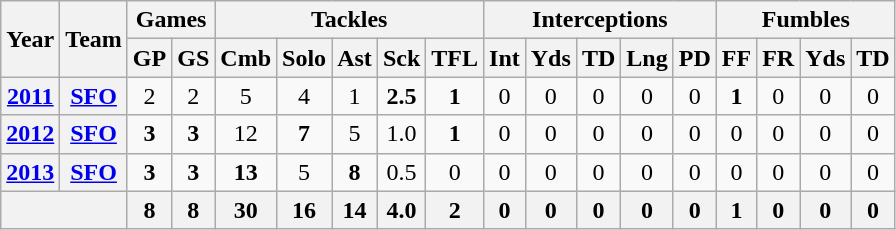<table class="wikitable" style="text-align:center">
<tr>
<th rowspan="2">Year</th>
<th rowspan="2">Team</th>
<th colspan="2">Games</th>
<th colspan="5">Tackles</th>
<th colspan="5">Interceptions</th>
<th colspan="4">Fumbles</th>
</tr>
<tr>
<th>GP</th>
<th>GS</th>
<th>Cmb</th>
<th>Solo</th>
<th>Ast</th>
<th>Sck</th>
<th>TFL</th>
<th>Int</th>
<th>Yds</th>
<th>TD</th>
<th>Lng</th>
<th>PD</th>
<th>FF</th>
<th>FR</th>
<th>Yds</th>
<th>TD</th>
</tr>
<tr>
<th><a href='#'>2011</a></th>
<th><a href='#'>SFO</a></th>
<td>2</td>
<td>2</td>
<td>5</td>
<td>4</td>
<td>1</td>
<td><strong>2.5</strong></td>
<td><strong>1</strong></td>
<td>0</td>
<td>0</td>
<td>0</td>
<td>0</td>
<td>0</td>
<td><strong>1</strong></td>
<td>0</td>
<td>0</td>
<td>0</td>
</tr>
<tr>
<th><a href='#'>2012</a></th>
<th><a href='#'>SFO</a></th>
<td><strong>3</strong></td>
<td><strong>3</strong></td>
<td>12</td>
<td><strong>7</strong></td>
<td>5</td>
<td>1.0</td>
<td><strong>1</strong></td>
<td>0</td>
<td>0</td>
<td>0</td>
<td>0</td>
<td>0</td>
<td>0</td>
<td>0</td>
<td>0</td>
<td>0</td>
</tr>
<tr>
<th><a href='#'>2013</a></th>
<th><a href='#'>SFO</a></th>
<td><strong>3</strong></td>
<td><strong>3</strong></td>
<td><strong>13</strong></td>
<td>5</td>
<td><strong>8</strong></td>
<td>0.5</td>
<td>0</td>
<td>0</td>
<td>0</td>
<td>0</td>
<td>0</td>
<td>0</td>
<td>0</td>
<td>0</td>
<td>0</td>
<td>0</td>
</tr>
<tr>
<th colspan="2"></th>
<th>8</th>
<th>8</th>
<th>30</th>
<th>16</th>
<th>14</th>
<th>4.0</th>
<th>2</th>
<th>0</th>
<th>0</th>
<th>0</th>
<th>0</th>
<th>0</th>
<th>1</th>
<th>0</th>
<th>0</th>
<th>0</th>
</tr>
</table>
